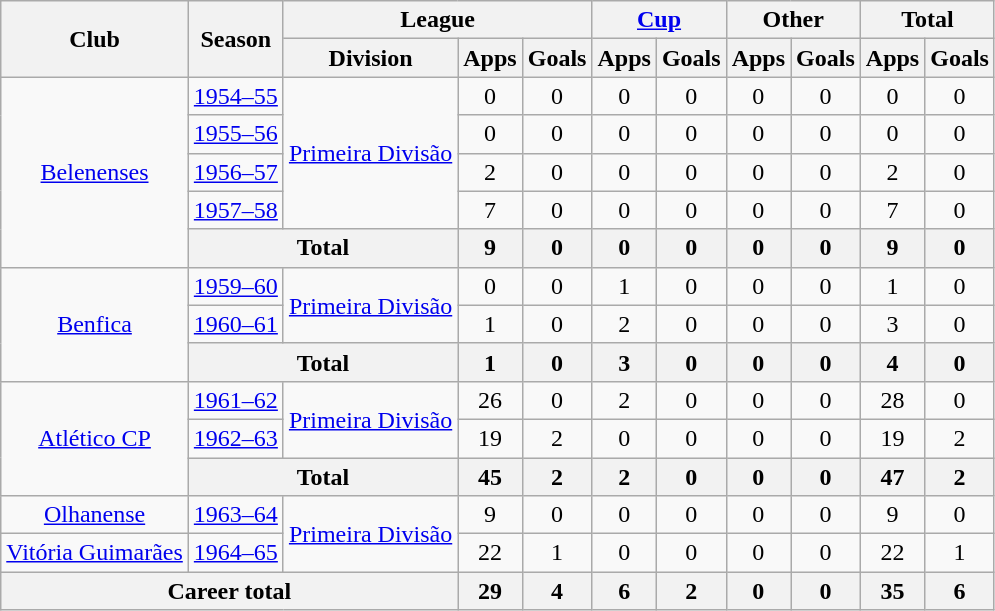<table class="wikitable" style="text-align: center">
<tr>
<th rowspan="2">Club</th>
<th rowspan="2">Season</th>
<th colspan="3">League</th>
<th colspan="2"><a href='#'>Cup</a></th>
<th colspan="2">Other</th>
<th colspan="2">Total</th>
</tr>
<tr>
<th>Division</th>
<th>Apps</th>
<th>Goals</th>
<th>Apps</th>
<th>Goals</th>
<th>Apps</th>
<th>Goals</th>
<th>Apps</th>
<th>Goals</th>
</tr>
<tr>
<td rowspan="5"><a href='#'>Belenenses</a></td>
<td><a href='#'>1954–55</a></td>
<td rowspan="4"><a href='#'>Primeira Divisão</a></td>
<td>0</td>
<td>0</td>
<td>0</td>
<td>0</td>
<td>0</td>
<td>0</td>
<td>0</td>
<td>0</td>
</tr>
<tr>
<td><a href='#'>1955–56</a></td>
<td>0</td>
<td>0</td>
<td>0</td>
<td>0</td>
<td>0</td>
<td>0</td>
<td>0</td>
<td>0</td>
</tr>
<tr>
<td><a href='#'>1956–57</a></td>
<td>2</td>
<td>0</td>
<td>0</td>
<td>0</td>
<td>0</td>
<td>0</td>
<td>2</td>
<td>0</td>
</tr>
<tr>
<td><a href='#'>1957–58</a></td>
<td>7</td>
<td>0</td>
<td>0</td>
<td>0</td>
<td>0</td>
<td>0</td>
<td>7</td>
<td>0</td>
</tr>
<tr>
<th colspan="2"><strong>Total</strong></th>
<th>9</th>
<th>0</th>
<th>0</th>
<th>0</th>
<th>0</th>
<th>0</th>
<th>9</th>
<th>0</th>
</tr>
<tr>
<td rowspan="3"><a href='#'>Benfica</a></td>
<td><a href='#'>1959–60</a></td>
<td rowspan="2"><a href='#'>Primeira Divisão</a></td>
<td>0</td>
<td>0</td>
<td>1</td>
<td>0</td>
<td>0</td>
<td>0</td>
<td>1</td>
<td>0</td>
</tr>
<tr>
<td><a href='#'>1960–61</a></td>
<td>1</td>
<td>0</td>
<td>2</td>
<td>0</td>
<td>0</td>
<td>0</td>
<td>3</td>
<td>0</td>
</tr>
<tr>
<th colspan="2"><strong>Total</strong></th>
<th>1</th>
<th>0</th>
<th>3</th>
<th>0</th>
<th>0</th>
<th>0</th>
<th>4</th>
<th>0</th>
</tr>
<tr>
<td rowspan="3"><a href='#'>Atlético CP</a></td>
<td><a href='#'>1961–62</a></td>
<td rowspan="2"><a href='#'>Primeira Divisão</a></td>
<td>26</td>
<td>0</td>
<td>2</td>
<td>0</td>
<td>0</td>
<td>0</td>
<td>28</td>
<td>0</td>
</tr>
<tr>
<td><a href='#'>1962–63</a></td>
<td>19</td>
<td>2</td>
<td>0</td>
<td>0</td>
<td>0</td>
<td>0</td>
<td>19</td>
<td>2</td>
</tr>
<tr>
<th colspan="2"><strong>Total</strong></th>
<th>45</th>
<th>2</th>
<th>2</th>
<th>0</th>
<th>0</th>
<th>0</th>
<th>47</th>
<th>2</th>
</tr>
<tr>
<td><a href='#'>Olhanense</a></td>
<td><a href='#'>1963–64</a></td>
<td rowspan="2"><a href='#'>Primeira Divisão</a></td>
<td>9</td>
<td>0</td>
<td>0</td>
<td>0</td>
<td>0</td>
<td>0</td>
<td>9</td>
<td>0</td>
</tr>
<tr>
<td><a href='#'>Vitória Guimarães</a></td>
<td><a href='#'>1964–65</a></td>
<td>22</td>
<td>1</td>
<td>0</td>
<td>0</td>
<td>0</td>
<td>0</td>
<td>22</td>
<td>1</td>
</tr>
<tr>
<th colspan="3"><strong>Career total</strong></th>
<th>29</th>
<th>4</th>
<th>6</th>
<th>2</th>
<th>0</th>
<th>0</th>
<th>35</th>
<th>6</th>
</tr>
</table>
